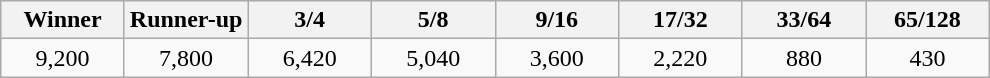<table class="wikitable">
<tr>
<th width=75>Winner</th>
<th width=75>Runner-up</th>
<th width=75>3/4</th>
<th width=75>5/8</th>
<th width=75>9/16</th>
<th width=75>17/32</th>
<th width=75>33/64</th>
<th width=75>65/128</th>
</tr>
<tr>
<td align=center>9,200</td>
<td align=center>7,800</td>
<td align=center>6,420</td>
<td align=center>5,040</td>
<td align=center>3,600</td>
<td align=center>2,220</td>
<td align=center>880</td>
<td align=center>430</td>
</tr>
</table>
